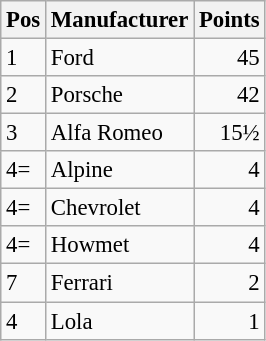<table class="wikitable" style="font-size: 95%;">
<tr>
<th>Pos</th>
<th>Manufacturer</th>
<th>Points</th>
</tr>
<tr>
<td>1</td>
<td> Ford</td>
<td align=right>45</td>
</tr>
<tr>
<td>2</td>
<td> Porsche</td>
<td align=right>42</td>
</tr>
<tr>
<td>3</td>
<td> Alfa Romeo</td>
<td align=right>15½</td>
</tr>
<tr>
<td>4=</td>
<td> Alpine</td>
<td align=right>4</td>
</tr>
<tr>
<td>4=</td>
<td> Chevrolet</td>
<td align=right>4</td>
</tr>
<tr>
<td>4=</td>
<td> Howmet</td>
<td align=right>4</td>
</tr>
<tr>
<td>7</td>
<td> Ferrari</td>
<td align=right>2</td>
</tr>
<tr>
<td>4</td>
<td> Lola</td>
<td align=right>1</td>
</tr>
</table>
